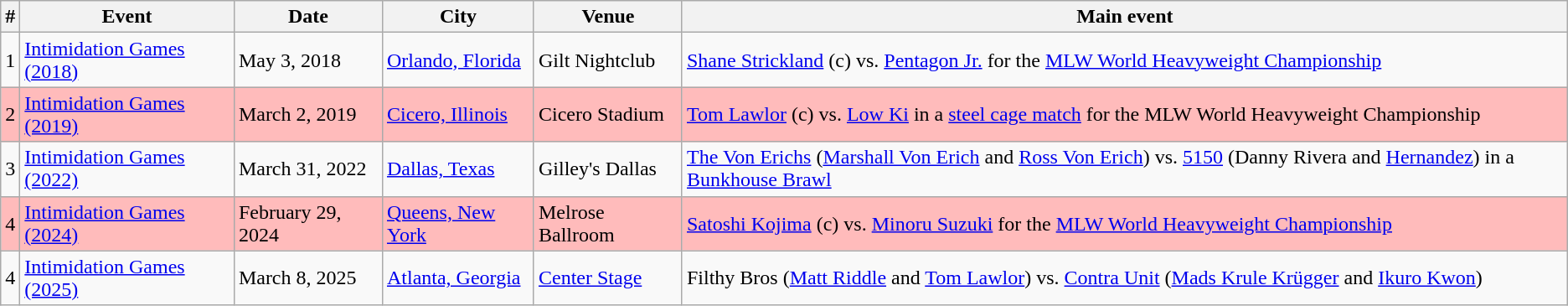<table class="wikitable sortable">
<tr>
<th>#</th>
<th>Event</th>
<th>Date</th>
<th>City</th>
<th>Venue</th>
<th>Main event</th>
</tr>
<tr>
<td>1</td>
<td><a href='#'>Intimidation Games (2018)</a></td>
<td>May 3, 2018</td>
<td><a href='#'>Orlando, Florida</a></td>
<td>Gilt Nightclub</td>
<td><a href='#'>Shane Strickland</a> (c) vs. <a href='#'>Pentagon Jr.</a> for the <a href='#'>MLW World Heavyweight Championship</a></td>
</tr>
<tr style="background: #FBB;">
<td>2</td>
<td><a href='#'>Intimidation Games (2019)</a></td>
<td>March 2, 2019</td>
<td><a href='#'>Cicero, Illinois</a></td>
<td>Cicero Stadium</td>
<td><a href='#'>Tom Lawlor</a> (c) vs. <a href='#'>Low Ki</a> in a <a href='#'>steel cage match</a> for the MLW World Heavyweight Championship</td>
</tr>
<tr>
<td>3</td>
<td><a href='#'>Intimidation Games (2022)</a></td>
<td>March 31, 2022</td>
<td><a href='#'>Dallas, Texas</a></td>
<td>Gilley's Dallas</td>
<td><a href='#'>The Von Erichs</a> (<a href='#'>Marshall Von Erich</a> and <a href='#'>Ross Von Erich</a>) vs. <a href='#'>5150</a> (Danny Rivera and <a href='#'>Hernandez</a>) in a <a href='#'>Bunkhouse Brawl</a></td>
</tr>
<tr style="background: #FBB;">
<td>4</td>
<td><a href='#'>Intimidation Games (2024)</a></td>
<td>February 29, 2024</td>
<td><a href='#'>Queens, New York</a></td>
<td>Melrose Ballroom</td>
<td><a href='#'>Satoshi Kojima</a> (c) vs. <a href='#'>Minoru Suzuki</a> for the <a href='#'>MLW World Heavyweight Championship</a></td>
</tr>
<tr>
<td>4</td>
<td><a href='#'>Intimidation Games (2025)</a></td>
<td>March 8, 2025</td>
<td><a href='#'>Atlanta, Georgia</a></td>
<td><a href='#'>Center Stage</a></td>
<td>Filthy Bros (<a href='#'>Matt Riddle</a> and <a href='#'>Tom Lawlor</a>) vs. <a href='#'>Contra Unit</a> (<a href='#'>Mads Krule Krügger</a> and <a href='#'>Ikuro Kwon</a>)</td>
</tr>
</table>
